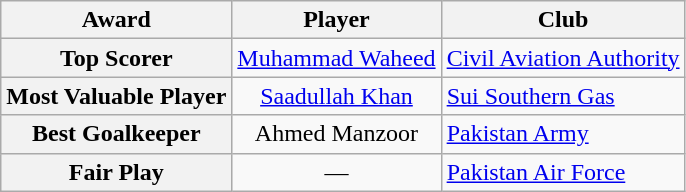<table class="wikitable" style="text-align:center">
<tr>
<th>Award</th>
<th>Player</th>
<th>Club</th>
</tr>
<tr>
<th>Top Scorer</th>
<td align="center"><a href='#'>Muhammad Waheed</a></td>
<td align="left"><a href='#'>Civil Aviation Authority</a></td>
</tr>
<tr>
<th>Most Valuable Player</th>
<td align="center"><a href='#'>Saadullah Khan</a></td>
<td align="left"><a href='#'>Sui Southern Gas</a></td>
</tr>
<tr>
<th>Best Goalkeeper</th>
<td align="center">Ahmed Manzoor</td>
<td align="left"><a href='#'>Pakistan Army</a></td>
</tr>
<tr>
<th>Fair Play</th>
<td align="center">—</td>
<td align="left"><a href='#'>Pakistan Air Force</a></td>
</tr>
</table>
